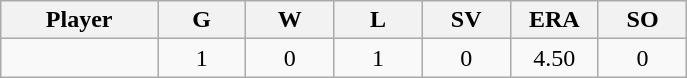<table class="wikitable sortable">
<tr>
<th bgcolor="#DDDDFF" width="16%">Player</th>
<th bgcolor="#DDDDFF" width="9%">G</th>
<th bgcolor="#DDDDFF" width="9%">W</th>
<th bgcolor="#DDDDFF" width="9%">L</th>
<th bgcolor="#DDDDFF" width="9%">SV</th>
<th bgcolor="#DDDDFF" width="9%">ERA</th>
<th bgcolor="#DDDDFF" width="9%">SO</th>
</tr>
<tr align="center">
<td></td>
<td>1</td>
<td>0</td>
<td>1</td>
<td>0</td>
<td>4.50</td>
<td>0</td>
</tr>
</table>
